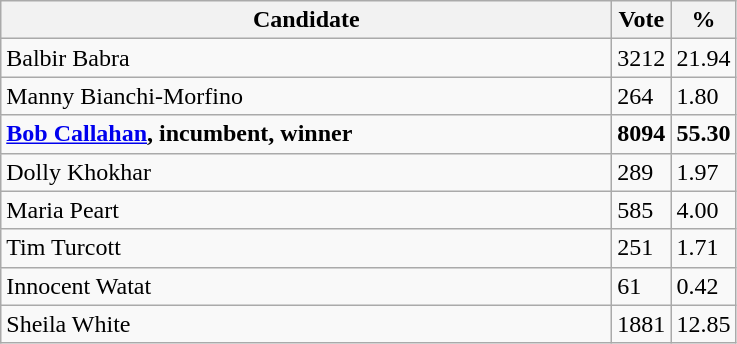<table class="wikitable">
<tr>
<th bgcolor="#DDDDFF" width="400px">Candidate</th>
<th bgcolor="#DDDDFF">Vote</th>
<th bgcolor="#DDDDFF">%</th>
</tr>
<tr>
<td>Balbir Babra</td>
<td>3212</td>
<td>21.94</td>
</tr>
<tr>
<td>Manny Bianchi-Morfino</td>
<td>264</td>
<td>1.80</td>
</tr>
<tr>
<td><strong><a href='#'>Bob Callahan</a>, incumbent, winner</strong></td>
<td><strong>8094</strong></td>
<td><strong>55.30</strong></td>
</tr>
<tr>
<td>Dolly Khokhar</td>
<td>289</td>
<td>1.97</td>
</tr>
<tr>
<td>Maria Peart</td>
<td>585</td>
<td>4.00</td>
</tr>
<tr>
<td>Tim Turcott</td>
<td>251</td>
<td>1.71</td>
</tr>
<tr>
<td>Innocent Watat</td>
<td>61</td>
<td>0.42</td>
</tr>
<tr>
<td>Sheila White <small></small></td>
<td>1881</td>
<td>12.85</td>
</tr>
</table>
